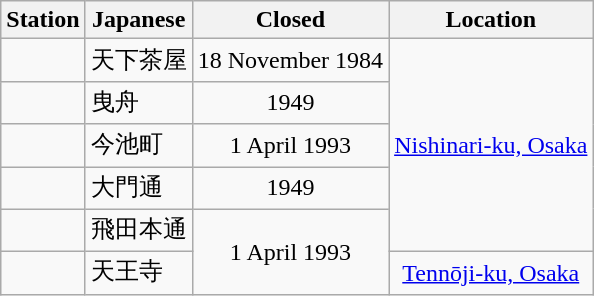<table class="wikitable">
<tr style="text-align:center;">
<th>Station</th>
<th>Japanese</th>
<th>Closed</th>
<th>Location</th>
</tr>
<tr style="text-align:center;">
<td style="text-align: left; "></td>
<td style="text-align: left; ">天下茶屋</td>
<td>18 November 1984</td>
<td rowspan="5"><a href='#'>Nishinari-ku, Osaka</a></td>
</tr>
<tr style="text-align:center;">
<td style="text-align: left; "></td>
<td style="text-align: left; ">曳舟</td>
<td>1949</td>
</tr>
<tr style="text-align:center;">
<td style="text-align: left; "></td>
<td style="text-align: left; ">今池町</td>
<td>1 April 1993</td>
</tr>
<tr style="text-align:center;">
<td style="text-align: left; "></td>
<td style="text-align: left; ">大門通</td>
<td>1949</td>
</tr>
<tr style="text-align:center;">
<td style="text-align: left; "></td>
<td style="text-align: left; ">飛田本通</td>
<td rowspan="2">1 April 1993</td>
</tr>
<tr style="text-align:center;">
<td style="text-align: left; "></td>
<td style="text-align: left; ">天王寺</td>
<td><a href='#'>Tennōji-ku, Osaka</a></td>
</tr>
</table>
